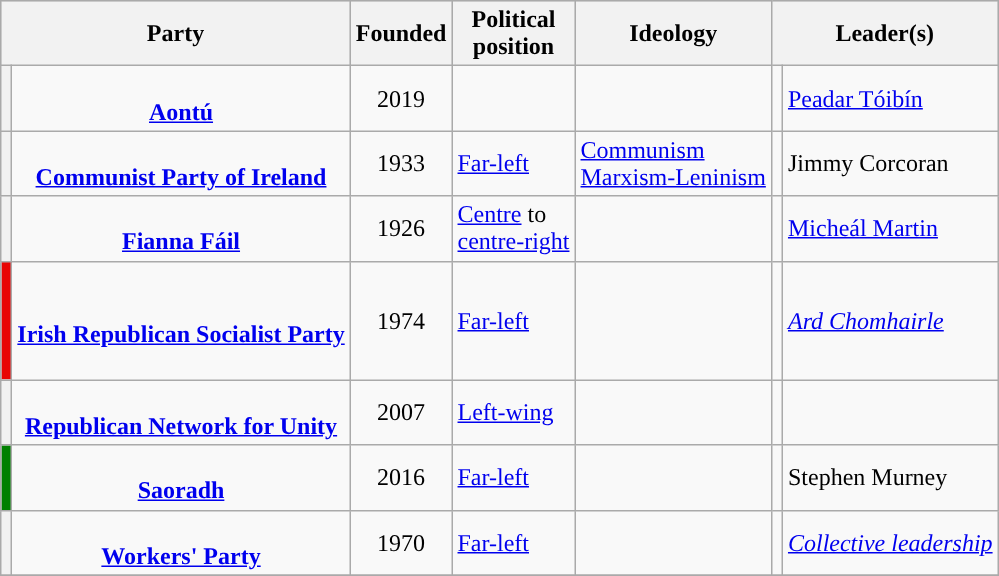<table class ="wikitable sortable">
<tr style="background:#ccc;">
<th colspan="2" scope="col" class="unsortable"  style="width:20px;">Party</th>
<th>Founded</th>
<th scope="col" class="unsortable">Political<br>position</th>
<th scope="col" class="unsortable">Ideology</th>
<th colspan="2" class="unsortable">Leader(s)</th>
</tr>
<tr>
<th style="background-color: "></th>
<td align=center><br><strong><a href='#'>Aontú</a></strong> <br> </td>
<td align=center>2019</td>
<td></td>
<td></td>
<td></td>
<td><a href='#'>Peadar Tóibín</a></td>
</tr>
<tr>
<th style="background-color: "></th>
<td align=center> <br> <strong><a href='#'>Communist Party of Ireland</a></strong> <br></td>
<td align=center>1933<br></td>
<td><a href='#'>Far-left</a></td>
<td><a href='#'>Communism</a> <br><a href='#'>Marxism-Leninism</a></td>
<td></td>
<td>Jimmy Corcoran </td>
</tr>
<tr>
<th style="background-color: "></th>
<td align=center> <br> <strong><a href='#'>Fianna Fáil</a></strong> <br> </td>
<td align=center>1926</td>
<td><a href='#'>Centre</a> to<br><a href='#'>centre-right</a></td>
<td> <br><br></td>
<td></td>
<td><a href='#'>Micheál Martin</a></td>
</tr>
<tr>
<th style="background-color: #e80504 "></th>
<td align=center> <br> <strong><a href='#'>Irish Republican Socialist Party</a></strong></td>
<td align=center>1974</td>
<td><a href='#'>Far-left</a></td>
<td> <br> <br> <br> <br></td>
<td></td>
<td><em><a href='#'>Ard Chomhairle</a></em><br></td>
</tr>
<tr>
<th style="background-color: "></th>
<td align=center><br> <strong><a href='#'>Republican Network for Unity</a></strong></td>
<td align=center>2007</td>
<td><a href='#'>Left-wing</a></td>
<td></td>
<td></td>
<td></td>
</tr>
<tr>
<th style="background-color: green"></th>
<td align=center><br> <strong><a href='#'>Saoradh</a></strong> <br></td>
<td align=center>2016</td>
<td><a href='#'>Far-left</a></td>
<td></td>
<td></td>
<td>Stephen Murney</td>
</tr>
<tr>
<th style="background-color: "></th>
<td align=center><br> <strong><a href='#'>Workers' Party</a></strong> <br></td>
<td align=center>1970</td>
<td><a href='#'>Far-left</a></td>
<td> <br><br></td>
<td></td>
<td><em><a href='#'>Collective leadership</a></em></td>
</tr>
<tr>
</tr>
</table>
